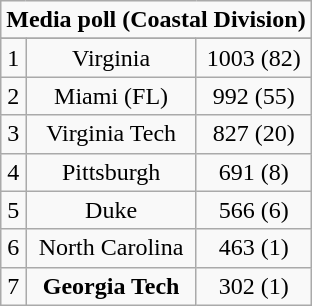<table class="wikitable" style="display: inline-table;">
<tr>
<td align="center" Colspan="3"><strong>Media poll (Coastal Division)</strong></td>
</tr>
<tr align="center">
</tr>
<tr align="center">
<td>1</td>
<td>Virginia</td>
<td>1003 (82)</td>
</tr>
<tr align="center">
<td>2</td>
<td>Miami (FL)</td>
<td>992 (55)</td>
</tr>
<tr align="center">
<td>3</td>
<td>Virginia Tech</td>
<td>827 (20)</td>
</tr>
<tr align="center">
<td>4</td>
<td>Pittsburgh</td>
<td>691 (8)</td>
</tr>
<tr align="center">
<td>5</td>
<td>Duke</td>
<td>566 (6)</td>
</tr>
<tr align="center">
<td>6</td>
<td>North Carolina</td>
<td>463 (1)</td>
</tr>
<tr align="center">
<td>7</td>
<td><strong>Georgia Tech</strong></td>
<td>302 (1)</td>
</tr>
</table>
